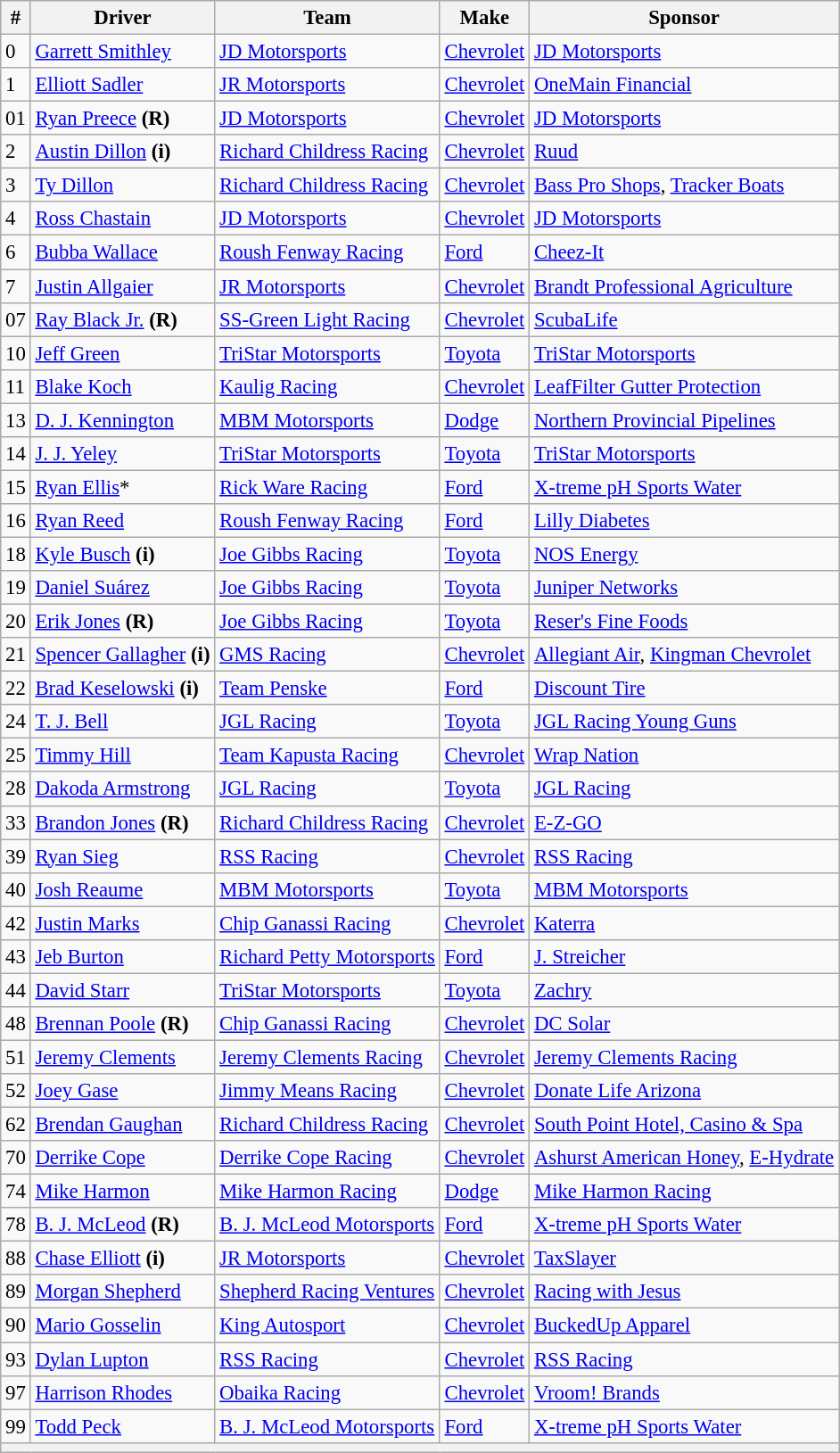<table class="wikitable" style="font-size: 95%;">
<tr>
<th>#</th>
<th>Driver</th>
<th>Team</th>
<th>Make</th>
<th>Sponsor</th>
</tr>
<tr>
<td>0</td>
<td><a href='#'>Garrett Smithley</a></td>
<td><a href='#'>JD Motorsports</a></td>
<td><a href='#'>Chevrolet</a></td>
<td><a href='#'>JD Motorsports</a></td>
</tr>
<tr>
<td>1</td>
<td><a href='#'>Elliott Sadler</a></td>
<td><a href='#'>JR Motorsports</a></td>
<td><a href='#'>Chevrolet</a></td>
<td><a href='#'>OneMain Financial</a></td>
</tr>
<tr>
<td>01</td>
<td><a href='#'>Ryan Preece</a> <strong>(R)</strong></td>
<td><a href='#'>JD Motorsports</a></td>
<td><a href='#'>Chevrolet</a></td>
<td><a href='#'>JD Motorsports</a></td>
</tr>
<tr>
<td>2</td>
<td><a href='#'>Austin Dillon</a> <strong>(i)</strong></td>
<td><a href='#'>Richard Childress Racing</a></td>
<td><a href='#'>Chevrolet</a></td>
<td><a href='#'>Ruud</a></td>
</tr>
<tr>
<td>3</td>
<td><a href='#'>Ty Dillon</a></td>
<td><a href='#'>Richard Childress Racing</a></td>
<td><a href='#'>Chevrolet</a></td>
<td><a href='#'>Bass Pro Shops</a>, <a href='#'>Tracker Boats</a></td>
</tr>
<tr>
<td>4</td>
<td><a href='#'>Ross Chastain</a></td>
<td><a href='#'>JD Motorsports</a></td>
<td><a href='#'>Chevrolet</a></td>
<td><a href='#'>JD Motorsports</a></td>
</tr>
<tr>
<td>6</td>
<td><a href='#'>Bubba Wallace</a></td>
<td><a href='#'>Roush Fenway Racing</a></td>
<td><a href='#'>Ford</a></td>
<td><a href='#'>Cheez-It</a></td>
</tr>
<tr>
<td>7</td>
<td><a href='#'>Justin Allgaier</a></td>
<td><a href='#'>JR Motorsports</a></td>
<td><a href='#'>Chevrolet</a></td>
<td><a href='#'>Brandt Professional Agriculture</a></td>
</tr>
<tr>
<td>07</td>
<td><a href='#'>Ray Black Jr.</a> <strong>(R)</strong></td>
<td><a href='#'>SS-Green Light Racing</a></td>
<td><a href='#'>Chevrolet</a></td>
<td><a href='#'>ScubaLife</a></td>
</tr>
<tr>
<td>10</td>
<td><a href='#'>Jeff Green</a></td>
<td><a href='#'>TriStar Motorsports</a></td>
<td><a href='#'>Toyota</a></td>
<td><a href='#'>TriStar Motorsports</a></td>
</tr>
<tr>
<td>11</td>
<td><a href='#'>Blake Koch</a></td>
<td><a href='#'>Kaulig Racing</a></td>
<td><a href='#'>Chevrolet</a></td>
<td><a href='#'>LeafFilter Gutter Protection</a></td>
</tr>
<tr>
<td>13</td>
<td><a href='#'>D. J. Kennington</a></td>
<td><a href='#'>MBM Motorsports</a></td>
<td><a href='#'>Dodge</a></td>
<td><a href='#'>Northern Provincial Pipelines</a></td>
</tr>
<tr>
<td>14</td>
<td><a href='#'>J. J. Yeley</a></td>
<td><a href='#'>TriStar Motorsports</a></td>
<td><a href='#'>Toyota</a></td>
<td><a href='#'>TriStar Motorsports</a></td>
</tr>
<tr>
<td>15</td>
<td><a href='#'>Ryan Ellis</a>*</td>
<td><a href='#'>Rick Ware Racing</a></td>
<td><a href='#'>Ford</a></td>
<td><a href='#'>X-treme pH Sports Water</a></td>
</tr>
<tr>
<td>16</td>
<td><a href='#'>Ryan Reed</a></td>
<td><a href='#'>Roush Fenway Racing</a></td>
<td><a href='#'>Ford</a></td>
<td><a href='#'>Lilly Diabetes</a></td>
</tr>
<tr>
<td>18</td>
<td><a href='#'>Kyle Busch</a> <strong>(i)</strong></td>
<td><a href='#'>Joe Gibbs Racing</a></td>
<td><a href='#'>Toyota</a></td>
<td><a href='#'>NOS Energy</a></td>
</tr>
<tr>
<td>19</td>
<td><a href='#'>Daniel Suárez</a></td>
<td><a href='#'>Joe Gibbs Racing</a></td>
<td><a href='#'>Toyota</a></td>
<td><a href='#'>Juniper Networks</a></td>
</tr>
<tr>
<td>20</td>
<td><a href='#'>Erik Jones</a> <strong>(R)</strong></td>
<td><a href='#'>Joe Gibbs Racing</a></td>
<td><a href='#'>Toyota</a></td>
<td><a href='#'>Reser's Fine Foods</a></td>
</tr>
<tr>
<td>21</td>
<td><a href='#'>Spencer Gallagher</a> <strong>(i)</strong></td>
<td><a href='#'>GMS Racing</a></td>
<td><a href='#'>Chevrolet</a></td>
<td><a href='#'>Allegiant Air</a>, <a href='#'>Kingman Chevrolet</a></td>
</tr>
<tr>
<td>22</td>
<td><a href='#'>Brad Keselowski</a> <strong>(i)</strong></td>
<td><a href='#'>Team Penske</a></td>
<td><a href='#'>Ford</a></td>
<td><a href='#'>Discount Tire</a></td>
</tr>
<tr>
<td>24</td>
<td><a href='#'>T. J. Bell</a></td>
<td><a href='#'>JGL Racing</a></td>
<td><a href='#'>Toyota</a></td>
<td><a href='#'>JGL Racing Young Guns</a></td>
</tr>
<tr>
<td>25</td>
<td><a href='#'>Timmy Hill</a></td>
<td><a href='#'>Team Kapusta Racing</a></td>
<td><a href='#'>Chevrolet</a></td>
<td><a href='#'>Wrap Nation</a></td>
</tr>
<tr>
<td>28</td>
<td><a href='#'>Dakoda Armstrong</a></td>
<td><a href='#'>JGL Racing</a></td>
<td><a href='#'>Toyota</a></td>
<td><a href='#'>JGL Racing</a></td>
</tr>
<tr>
<td>33</td>
<td><a href='#'>Brandon Jones</a> <strong>(R)</strong></td>
<td><a href='#'>Richard Childress Racing</a></td>
<td><a href='#'>Chevrolet</a></td>
<td><a href='#'>E-Z-GO</a></td>
</tr>
<tr>
<td>39</td>
<td><a href='#'>Ryan Sieg</a></td>
<td><a href='#'>RSS Racing</a></td>
<td><a href='#'>Chevrolet</a></td>
<td><a href='#'>RSS Racing</a></td>
</tr>
<tr>
<td>40</td>
<td><a href='#'>Josh Reaume</a></td>
<td><a href='#'>MBM Motorsports</a></td>
<td><a href='#'>Toyota</a></td>
<td><a href='#'>MBM Motorsports</a></td>
</tr>
<tr>
<td>42</td>
<td><a href='#'>Justin Marks</a></td>
<td><a href='#'>Chip Ganassi Racing</a></td>
<td><a href='#'>Chevrolet</a></td>
<td><a href='#'>Katerra</a></td>
</tr>
<tr>
<td>43</td>
<td><a href='#'>Jeb Burton</a></td>
<td><a href='#'>Richard Petty Motorsports</a></td>
<td><a href='#'>Ford</a></td>
<td><a href='#'>J. Streicher</a></td>
</tr>
<tr>
<td>44</td>
<td><a href='#'>David Starr</a></td>
<td><a href='#'>TriStar Motorsports</a></td>
<td><a href='#'>Toyota</a></td>
<td><a href='#'>Zachry</a></td>
</tr>
<tr>
<td>48</td>
<td><a href='#'>Brennan Poole</a> <strong>(R)</strong></td>
<td><a href='#'>Chip Ganassi Racing</a></td>
<td><a href='#'>Chevrolet</a></td>
<td><a href='#'>DC Solar</a></td>
</tr>
<tr>
<td>51</td>
<td><a href='#'>Jeremy Clements</a></td>
<td><a href='#'>Jeremy Clements Racing</a></td>
<td><a href='#'>Chevrolet</a></td>
<td><a href='#'>Jeremy Clements Racing</a></td>
</tr>
<tr>
<td>52</td>
<td><a href='#'>Joey Gase</a></td>
<td><a href='#'>Jimmy Means Racing</a></td>
<td><a href='#'>Chevrolet</a></td>
<td><a href='#'>Donate Life Arizona</a></td>
</tr>
<tr>
<td>62</td>
<td><a href='#'>Brendan Gaughan</a></td>
<td><a href='#'>Richard Childress Racing</a></td>
<td><a href='#'>Chevrolet</a></td>
<td><a href='#'>South Point Hotel, Casino & Spa</a></td>
</tr>
<tr>
<td>70</td>
<td><a href='#'>Derrike Cope</a></td>
<td><a href='#'>Derrike Cope Racing</a></td>
<td><a href='#'>Chevrolet</a></td>
<td><a href='#'>Ashurst American Honey</a>, <a href='#'>E-Hydrate</a></td>
</tr>
<tr>
<td>74</td>
<td><a href='#'>Mike Harmon</a></td>
<td><a href='#'>Mike Harmon Racing</a></td>
<td><a href='#'>Dodge</a></td>
<td><a href='#'>Mike Harmon Racing</a></td>
</tr>
<tr>
<td>78</td>
<td><a href='#'>B. J. McLeod</a> <strong>(R)</strong></td>
<td><a href='#'>B. J. McLeod Motorsports</a></td>
<td><a href='#'>Ford</a></td>
<td><a href='#'>X-treme pH Sports Water</a></td>
</tr>
<tr>
<td>88</td>
<td><a href='#'>Chase Elliott</a> <strong>(i)</strong></td>
<td><a href='#'>JR Motorsports</a></td>
<td><a href='#'>Chevrolet</a></td>
<td><a href='#'>TaxSlayer</a></td>
</tr>
<tr>
<td>89</td>
<td><a href='#'>Morgan Shepherd</a></td>
<td><a href='#'>Shepherd Racing Ventures</a></td>
<td><a href='#'>Chevrolet</a></td>
<td><a href='#'>Racing with Jesus</a></td>
</tr>
<tr>
<td>90</td>
<td><a href='#'>Mario Gosselin</a></td>
<td><a href='#'>King Autosport</a></td>
<td><a href='#'>Chevrolet</a></td>
<td><a href='#'>BuckedUp Apparel</a></td>
</tr>
<tr>
<td>93</td>
<td><a href='#'>Dylan Lupton</a></td>
<td><a href='#'>RSS Racing</a></td>
<td><a href='#'>Chevrolet</a></td>
<td><a href='#'>RSS Racing</a></td>
</tr>
<tr>
<td>97</td>
<td><a href='#'>Harrison Rhodes</a></td>
<td><a href='#'>Obaika Racing</a></td>
<td><a href='#'>Chevrolet</a></td>
<td><a href='#'>Vroom! Brands</a></td>
</tr>
<tr>
<td>99</td>
<td><a href='#'>Todd Peck</a></td>
<td><a href='#'>B. J. McLeod Motorsports</a></td>
<td><a href='#'>Ford</a></td>
<td><a href='#'>X-treme pH Sports Water</a></td>
</tr>
<tr>
<th colspan="5"></th>
</tr>
</table>
